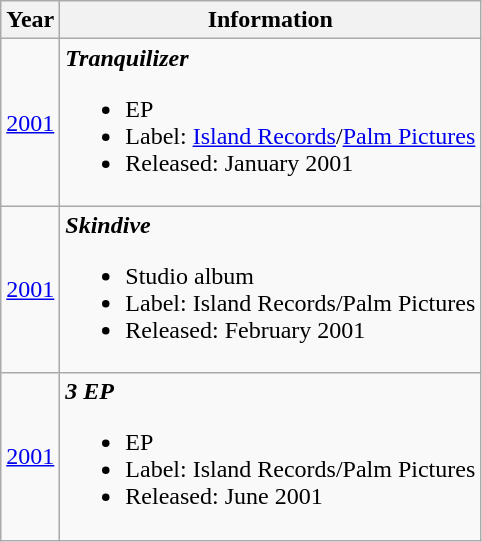<table class="wikitable">
<tr>
<th align="center" rowspan="1">Year</th>
<th align="center" rowspan="1">Information</th>
</tr>
<tr>
<td><a href='#'>2001</a></td>
<td><strong><em>Tranquilizer</em></strong><br><ul><li>EP</li><li>Label: <a href='#'>Island Records</a>/<a href='#'>Palm Pictures</a></li><li>Released: January 2001</li></ul></td>
</tr>
<tr>
<td><a href='#'>2001</a></td>
<td><strong><em>Skindive</em></strong><br><ul><li>Studio album</li><li>Label: Island Records/Palm Pictures</li><li>Released: February 2001</li></ul></td>
</tr>
<tr>
<td><a href='#'>2001</a></td>
<td><strong><em>3 EP</em></strong><br><ul><li>EP</li><li>Label: Island Records/Palm Pictures</li><li>Released: June 2001</li></ul></td>
</tr>
</table>
